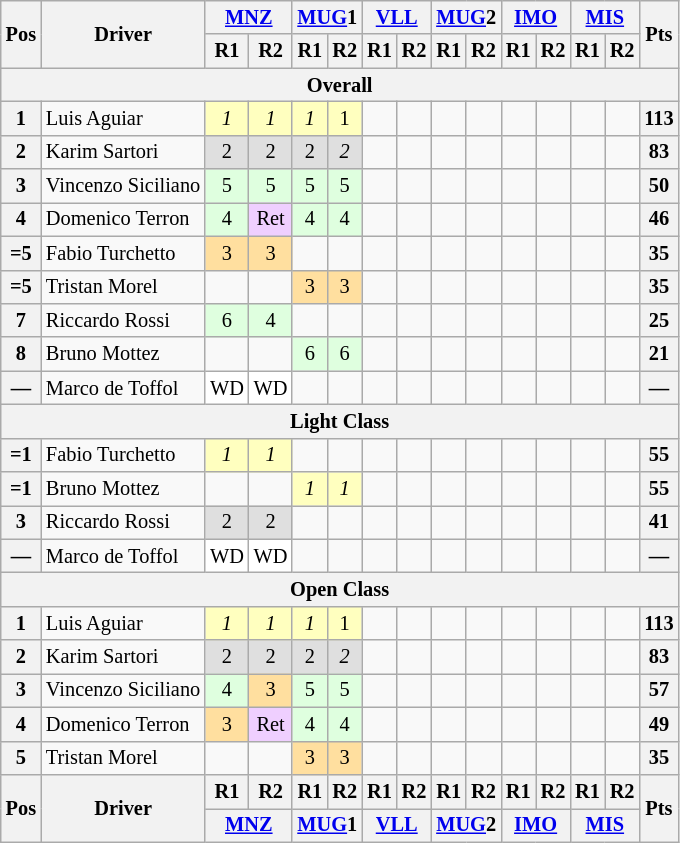<table class="wikitable" style="font-size:85%; text-align:center">
<tr>
<th rowspan="2" valign="middle">Pos</th>
<th rowspan="2" valign="middle">Driver</th>
<th colspan="2"><a href='#'>MNZ</a><br></th>
<th colspan="2"><a href='#'>MUG</a>1<br></th>
<th colspan="2"><a href='#'>VLL</a><br></th>
<th colspan="2"><a href='#'>MUG</a>2<br></th>
<th colspan="2"><a href='#'>IMO</a><br></th>
<th colspan="2"><a href='#'>MIS</a><br></th>
<th rowspan="2" valign="middle">Pts</th>
</tr>
<tr>
<th>R1</th>
<th>R2</th>
<th>R1</th>
<th>R2</th>
<th>R1</th>
<th>R2</th>
<th>R1</th>
<th>R2</th>
<th>R1</th>
<th>R2</th>
<th>R1</th>
<th>R2</th>
</tr>
<tr>
<th colspan="15">Overall</th>
</tr>
<tr>
<th>1</th>
<td align="left"> Luis Aguiar</td>
<td style="background:#FFFFBF;"><em>1</em></td>
<td style="background:#FFFFBF;"><em>1</em></td>
<td style="background:#FFFFBF;"><em>1</em></td>
<td style="background:#FFFFBF;">1</td>
<td></td>
<td></td>
<td></td>
<td></td>
<td></td>
<td></td>
<td></td>
<td></td>
<th>113</th>
</tr>
<tr>
<th>2</th>
<td align="left"> Karim Sartori</td>
<td style="background:#DFDFDF;">2</td>
<td style="background:#DFDFDF;">2</td>
<td style="background:#DFDFDF;">2</td>
<td style="background:#DFDFDF;"><em>2</em></td>
<td></td>
<td></td>
<td></td>
<td></td>
<td></td>
<td></td>
<td></td>
<td></td>
<th>83</th>
</tr>
<tr>
<th>3</th>
<td align="left"> Vincenzo Siciliano</td>
<td style="background:#DFFFDF;">5</td>
<td style="background:#DFFFDF;">5</td>
<td style="background:#DFFFDF;">5</td>
<td style="background:#DFFFDF;">5</td>
<td></td>
<td></td>
<td></td>
<td></td>
<td></td>
<td></td>
<td></td>
<td></td>
<th>50</th>
</tr>
<tr>
<th>4</th>
<td align="left"> Domenico Terron</td>
<td style="background:#DFFFDF;">4</td>
<td style="background:#EFCFFF;">Ret</td>
<td style="background:#DFFFDF;">4</td>
<td style="background:#DFFFDF;">4</td>
<td></td>
<td></td>
<td></td>
<td></td>
<td></td>
<td></td>
<td></td>
<td></td>
<th>46</th>
</tr>
<tr>
<th>=5</th>
<td align="left"> Fabio Turchetto</td>
<td style="background:#FFDF9F;">3</td>
<td style="background:#FFDF9F;">3</td>
<td></td>
<td></td>
<td></td>
<td></td>
<td></td>
<td></td>
<td></td>
<td></td>
<td></td>
<td></td>
<th>35</th>
</tr>
<tr>
<th>=5</th>
<td align="left"> Tristan Morel</td>
<td></td>
<td></td>
<td style="background:#FFDF9F;">3</td>
<td style="background:#FFDF9F;">3</td>
<td></td>
<td></td>
<td></td>
<td></td>
<td></td>
<td></td>
<td></td>
<td></td>
<th>35</th>
</tr>
<tr>
<th>7</th>
<td align="left"> Riccardo Rossi</td>
<td style="background:#DFFFDF;">6</td>
<td style="background:#DFFFDF;">4</td>
<td></td>
<td></td>
<td></td>
<td></td>
<td></td>
<td></td>
<td></td>
<td></td>
<td></td>
<td></td>
<th>25</th>
</tr>
<tr>
<th>8</th>
<td align="left"> Bruno Mottez</td>
<td></td>
<td></td>
<td style="background:#DFFFDF;">6</td>
<td style="background:#DFFFDF;">6</td>
<td></td>
<td></td>
<td></td>
<td></td>
<td></td>
<td></td>
<td></td>
<td></td>
<th>21</th>
</tr>
<tr>
<th>—</th>
<td align="left"> Marco de Toffol</td>
<td style="background:#FFFFFF;">WD</td>
<td style="background:#FFFFFF;">WD</td>
<td></td>
<td></td>
<td></td>
<td></td>
<td></td>
<td></td>
<td></td>
<td></td>
<td></td>
<td></td>
<th>—</th>
</tr>
<tr>
<th colspan="15">Light Class</th>
</tr>
<tr>
<th>=1</th>
<td align="left"> Fabio Turchetto</td>
<td style="background:#FFFFBF;"><em>1</em></td>
<td style="background:#FFFFBF;"><em>1</em></td>
<td></td>
<td></td>
<td></td>
<td></td>
<td></td>
<td></td>
<td></td>
<td></td>
<td></td>
<td></td>
<th>55</th>
</tr>
<tr>
<th>=1</th>
<td align="left"> Bruno Mottez</td>
<td></td>
<td></td>
<td style="background:#FFFFBF;"><em>1</em></td>
<td style="background:#FFFFBF;"><em>1</em></td>
<td></td>
<td></td>
<td></td>
<td></td>
<td></td>
<td></td>
<td></td>
<td></td>
<th>55</th>
</tr>
<tr>
<th>3</th>
<td align="left"> Riccardo Rossi</td>
<td style="background:#DFDFDF;">2</td>
<td style="background:#DFDFDF;">2</td>
<td></td>
<td></td>
<td></td>
<td></td>
<td></td>
<td></td>
<td></td>
<td></td>
<td></td>
<td></td>
<th>41</th>
</tr>
<tr>
<th>—</th>
<td align="left"> Marco de Toffol</td>
<td style="background:#FFFFFF;">WD</td>
<td style="background:#FFFFFF;">WD</td>
<td></td>
<td></td>
<td></td>
<td></td>
<td></td>
<td></td>
<td></td>
<td></td>
<td></td>
<td></td>
<th>—</th>
</tr>
<tr>
<th colspan="15">Open Class</th>
</tr>
<tr>
<th>1</th>
<td align="left"> Luis Aguiar</td>
<td style="background:#FFFFBF;"><em>1</em></td>
<td style="background:#FFFFBF;"><em>1</em></td>
<td style="background:#FFFFBF;"><em>1</em></td>
<td style="background:#FFFFBF;">1</td>
<td></td>
<td></td>
<td></td>
<td></td>
<td></td>
<td></td>
<td></td>
<td></td>
<th>113</th>
</tr>
<tr>
<th>2</th>
<td align="left"> Karim Sartori</td>
<td style="background:#DFDFDF;">2</td>
<td style="background:#DFDFDF;">2</td>
<td style="background:#DFDFDF;">2</td>
<td style="background:#DFDFDF;"><em>2</em></td>
<td></td>
<td></td>
<td></td>
<td></td>
<td></td>
<td></td>
<td></td>
<td></td>
<th>83</th>
</tr>
<tr>
<th>3</th>
<td align="left"> Vincenzo Siciliano</td>
<td style="background:#DFFFDF;">4</td>
<td style="background:#FFDF9F;">3</td>
<td style="background:#DFFFDF;">5</td>
<td style="background:#DFFFDF;">5</td>
<td></td>
<td></td>
<td></td>
<td></td>
<td></td>
<td></td>
<td></td>
<td></td>
<th>57</th>
</tr>
<tr>
<th>4</th>
<td align="left"> Domenico Terron</td>
<td style="background:#FFDF9F;">3</td>
<td style="background:#EFCFFF;">Ret</td>
<td style="background:#DFFFDF;">4</td>
<td style="background:#DFFFDF;">4</td>
<td></td>
<td></td>
<td></td>
<td></td>
<td></td>
<td></td>
<td></td>
<td></td>
<th>49</th>
</tr>
<tr>
<th>5</th>
<td align="left"> Tristan Morel</td>
<td></td>
<td></td>
<td style="background:#FFDF9F;">3</td>
<td style="background:#FFDF9F;">3</td>
<td></td>
<td></td>
<td></td>
<td></td>
<td></td>
<td></td>
<td></td>
<td></td>
<th>35</th>
</tr>
<tr>
<th rowspan="2">Pos</th>
<th rowspan="2">Driver</th>
<th>R1</th>
<th>R2</th>
<th>R1</th>
<th>R2</th>
<th>R1</th>
<th>R2</th>
<th>R1</th>
<th>R2</th>
<th>R1</th>
<th>R2</th>
<th>R1</th>
<th>R2</th>
<th rowspan="2">Pts</th>
</tr>
<tr>
<th colspan="2"><a href='#'>MNZ</a><br></th>
<th colspan="2"><a href='#'>MUG</a>1<br></th>
<th colspan="2"><a href='#'>VLL</a><br></th>
<th colspan="2"><a href='#'>MUG</a>2<br></th>
<th colspan="2"><a href='#'>IMO</a><br></th>
<th colspan="2"><a href='#'>MIS</a><br></th>
</tr>
</table>
